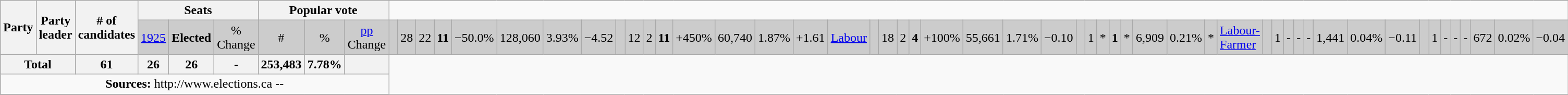<table class="wikitable">
<tr>
<th colspan=2 rowspan=2>Party</th>
<th rowspan=2>Party leader</th>
<th rowspan=2># of <br> candidates</th>
<th colspan=3>Seats</th>
<th colspan=3>Popular vote</th>
</tr>
<tr bgcolor="CCCCCC">
<td align=center><a href='#'>1925</a></td>
<td align=center><strong>Elected</strong></td>
<td align=center>% Change</td>
<td align=center>#</td>
<td align=center>%</td>
<td align=center><a href='#'>pp</a> Change<br></td>
<td> </td>
<td align="right">28</td>
<td align="right">22</td>
<td align="right"><strong>11</strong></td>
<td align="right">−50.0%</td>
<td align="right">128,060</td>
<td align="right">3.93%</td>
<td align="right">−4.52<br></td>
<td> </td>
<td align="right">12</td>
<td align="right">2</td>
<td align="right"><strong>11</strong></td>
<td align="right">+450%</td>
<td align="right">60,740</td>
<td align="right">1.87%</td>
<td align="right">+1.61<br></td>
<td><a href='#'>Labour</a></td>
<td> </td>
<td align="right">18</td>
<td align="right">2</td>
<td align="right"><strong>4</strong></td>
<td align="right">+100%</td>
<td align="right">55,661</td>
<td align="right">1.71%</td>
<td align="right">−0.10<br></td>
<td> </td>
<td align="right">1</td>
<td align="right">*</td>
<td align="right"><strong>1</strong></td>
<td align="right">*</td>
<td align="right">6,909</td>
<td align="right">0.21%</td>
<td align="right">*<br></td>
<td><a href='#'>Labour-Farmer</a></td>
<td> </td>
<td align="right">1</td>
<td align="right">-</td>
<td align="right">-</td>
<td align="right">-</td>
<td align="right">1,441</td>
<td align="right">0.04%</td>
<td align="right">−0.11<br></td>
<td> </td>
<td align="right">1</td>
<td align="right">-</td>
<td align="right">-</td>
<td align="right">-</td>
<td align="right">672</td>
<td align="right">0.02%</td>
<td align="right">−0.04</td>
</tr>
<tr>
<th colspan=3 align=left>Total</th>
<th align=right>61</th>
<th align=right>26</th>
<th align=right>26</th>
<th align=right>-</th>
<th align=right>253,483</th>
<th align=right>7.78%</th>
<th></th>
</tr>
<tr>
<td align="center" colspan="10"><strong>Sources:</strong> http://www.elections.ca --  </td>
</tr>
<tr>
</tr>
</table>
